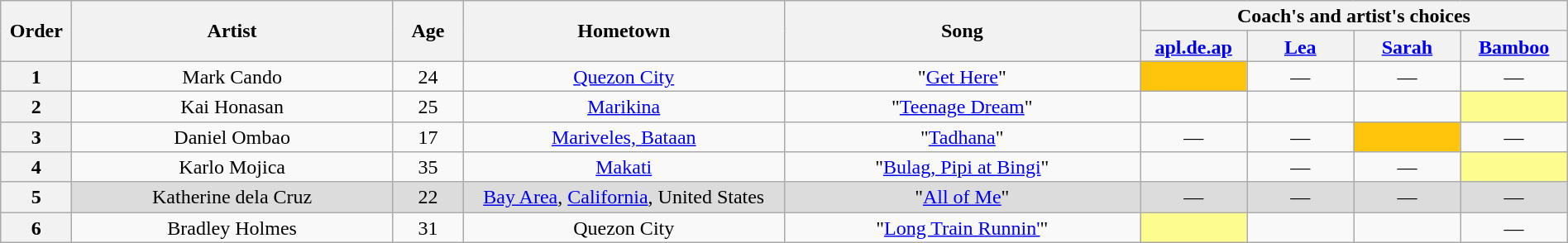<table class="wikitable" style="text-align:center; line-height:17px; width:100%;">
<tr>
<th rowspan="2" scope="col" style="width:04%;">Order</th>
<th rowspan="2" scope="col" style="width:18%;">Artist</th>
<th rowspan="2" scope="col" style="width:04%;">Age</th>
<th rowspan="2" scope="col" style="width:18%;">Hometown</th>
<th rowspan="2" scope="col" style="width:20%;">Song</th>
<th colspan="4" scope="col" style="width:24%;">Coach's and artist's choices</th>
</tr>
<tr>
<th style="width:06%;"><a href='#'>apl.de.ap</a></th>
<th style="width:06%;"><a href='#'>Lea</a></th>
<th style="width:06%;"><a href='#'>Sarah</a></th>
<th style="width:06%;"><a href='#'>Bamboo</a></th>
</tr>
<tr>
<th scope="row">1</th>
<td>Mark Cando</td>
<td>24</td>
<td><a href='#'>Quezon City</a></td>
<td>"<a href='#'>Get Here</a>"</td>
<td style="background:#FFC40C;"><strong></strong></td>
<td>—</td>
<td>—</td>
<td>—</td>
</tr>
<tr>
<th scope="row">2</th>
<td>Kai Honasan</td>
<td>25</td>
<td><a href='#'>Marikina</a></td>
<td>"<a href='#'>Teenage Dream</a>"</td>
<td><strong></strong></td>
<td><strong></strong></td>
<td><strong></strong></td>
<td style="background:#fdfc8f;"><strong></strong></td>
</tr>
<tr>
<th scope="row">3</th>
<td>Daniel Ombao</td>
<td>17</td>
<td><a href='#'>Mariveles, Bataan</a></td>
<td>"<a href='#'>Tadhana</a>"</td>
<td>—</td>
<td>—</td>
<td style="background:#FFC40C;"><strong></strong></td>
<td>—</td>
</tr>
<tr>
<th scope="row">4</th>
<td>Karlo Mojica</td>
<td>35</td>
<td><a href='#'>Makati</a></td>
<td>"<a href='#'>Bulag, Pipi at Bingi</a>"</td>
<td><strong></strong></td>
<td>—</td>
<td>—</td>
<td style="background:#fdfc8f;"><strong></strong></td>
</tr>
<tr>
<th scope="row">5</th>
<td style="background:#DCDCDC;">Katherine dela Cruz</td>
<td style="background:#DCDCDC;">22</td>
<td style="background:#DCDCDC;"><a href='#'>Bay Area</a>, <a href='#'>California</a>, United States</td>
<td style="background:#DCDCDC;">"<a href='#'>All of Me</a>"</td>
<td style="background:#DCDCDC;">—</td>
<td style="background:#DCDCDC;">—</td>
<td style="background:#DCDCDC;">—</td>
<td style="background:#DCDCDC;">—</td>
</tr>
<tr>
<th scope="row">6</th>
<td>Bradley Holmes</td>
<td>31</td>
<td>Quezon City</td>
<td>"<a href='#'>Long Train Runnin'</a>"</td>
<td style="background:#fdfc8f;"><strong></strong></td>
<td><strong></strong></td>
<td><strong></strong></td>
<td>—</td>
</tr>
</table>
